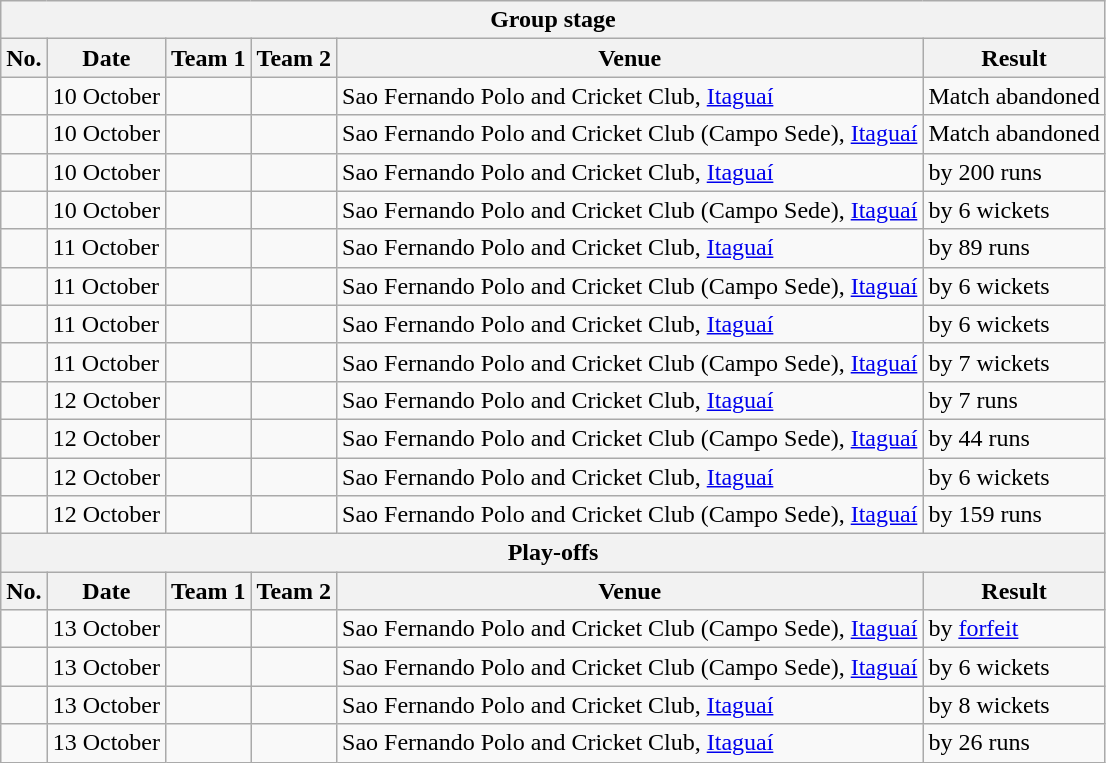<table class="wikitable">
<tr>
<th colspan="6">Group stage</th>
</tr>
<tr>
<th>No.</th>
<th>Date</th>
<th>Team 1</th>
<th>Team 2</th>
<th>Venue</th>
<th>Result</th>
</tr>
<tr>
<td></td>
<td>10 October</td>
<td></td>
<td></td>
<td>Sao Fernando Polo and Cricket Club, <a href='#'>Itaguaí</a></td>
<td>Match abandoned</td>
</tr>
<tr>
<td></td>
<td>10 October</td>
<td></td>
<td></td>
<td>Sao Fernando Polo and Cricket Club (Campo Sede), <a href='#'>Itaguaí</a></td>
<td>Match abandoned</td>
</tr>
<tr>
<td></td>
<td>10 October</td>
<td></td>
<td></td>
<td>Sao Fernando Polo and Cricket Club, <a href='#'>Itaguaí</a></td>
<td> by 200 runs</td>
</tr>
<tr>
<td></td>
<td>10 October</td>
<td></td>
<td></td>
<td>Sao Fernando Polo and Cricket Club (Campo Sede), <a href='#'>Itaguaí</a></td>
<td> by 6 wickets</td>
</tr>
<tr>
<td></td>
<td>11 October</td>
<td></td>
<td></td>
<td>Sao Fernando Polo and Cricket Club, <a href='#'>Itaguaí</a></td>
<td> by 89 runs</td>
</tr>
<tr>
<td></td>
<td>11 October</td>
<td></td>
<td></td>
<td>Sao Fernando Polo and Cricket Club (Campo Sede), <a href='#'>Itaguaí</a></td>
<td> by 6 wickets</td>
</tr>
<tr>
<td></td>
<td>11 October</td>
<td></td>
<td></td>
<td>Sao Fernando Polo and Cricket Club, <a href='#'>Itaguaí</a></td>
<td> by 6 wickets</td>
</tr>
<tr>
<td></td>
<td>11 October</td>
<td></td>
<td></td>
<td>Sao Fernando Polo and Cricket Club (Campo Sede), <a href='#'>Itaguaí</a></td>
<td> by 7 wickets</td>
</tr>
<tr>
<td></td>
<td>12 October</td>
<td></td>
<td></td>
<td>Sao Fernando Polo and Cricket Club, <a href='#'>Itaguaí</a></td>
<td> by 7 runs</td>
</tr>
<tr>
<td></td>
<td>12 October</td>
<td></td>
<td></td>
<td>Sao Fernando Polo and Cricket Club (Campo Sede), <a href='#'>Itaguaí</a></td>
<td> by 44 runs</td>
</tr>
<tr>
<td></td>
<td>12 October</td>
<td></td>
<td></td>
<td>Sao Fernando Polo and Cricket Club, <a href='#'>Itaguaí</a></td>
<td> by 6 wickets</td>
</tr>
<tr>
<td></td>
<td>12 October</td>
<td></td>
<td></td>
<td>Sao Fernando Polo and Cricket Club (Campo Sede), <a href='#'>Itaguaí</a></td>
<td> by 159 runs</td>
</tr>
<tr>
<th colspan="6">Play-offs</th>
</tr>
<tr>
<th>No.</th>
<th>Date</th>
<th>Team 1</th>
<th>Team 2</th>
<th>Venue</th>
<th>Result</th>
</tr>
<tr>
<td></td>
<td>13 October</td>
<td></td>
<td></td>
<td>Sao Fernando Polo and Cricket Club (Campo Sede), <a href='#'>Itaguaí</a></td>
<td> by <a href='#'>forfeit</a></td>
</tr>
<tr>
<td></td>
<td>13 October</td>
<td></td>
<td></td>
<td>Sao Fernando Polo and Cricket Club (Campo Sede), <a href='#'>Itaguaí</a></td>
<td> by 6 wickets</td>
</tr>
<tr>
<td></td>
<td>13 October</td>
<td></td>
<td></td>
<td>Sao Fernando Polo and Cricket Club, <a href='#'>Itaguaí</a></td>
<td> by 8 wickets</td>
</tr>
<tr>
<td></td>
<td>13 October</td>
<td></td>
<td></td>
<td>Sao Fernando Polo and Cricket Club, <a href='#'>Itaguaí</a></td>
<td> by 26 runs</td>
</tr>
</table>
